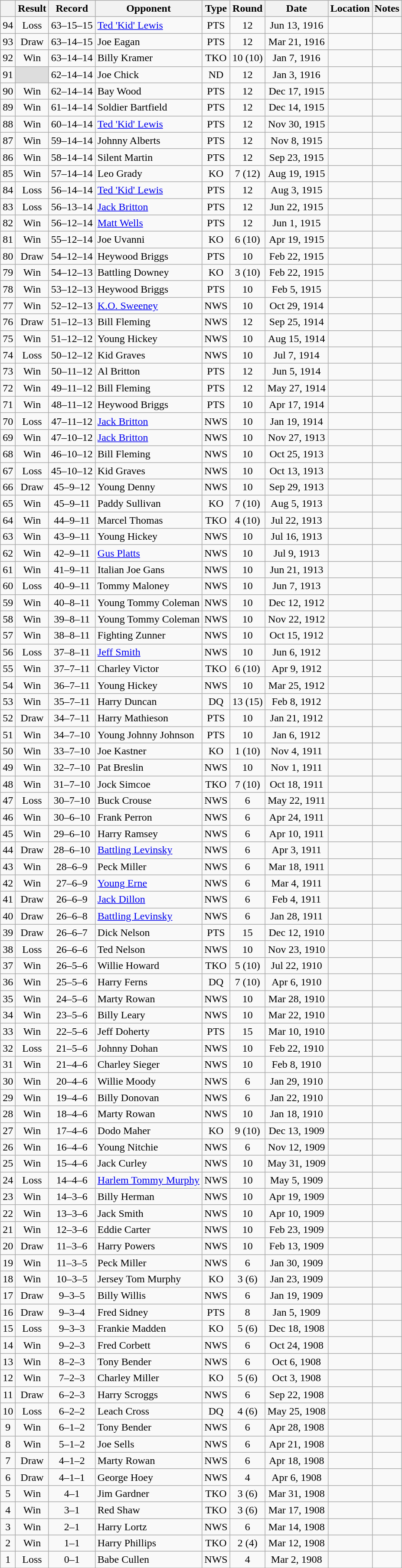<table class="wikitable mw-collapsible" style="text-align:center">
<tr>
<th></th>
<th>Result</th>
<th>Record</th>
<th>Opponent</th>
<th>Type</th>
<th>Round</th>
<th>Date</th>
<th>Location</th>
<th>Notes</th>
</tr>
<tr>
<td>94</td>
<td>Loss</td>
<td>63–15–15 </td>
<td align=left><a href='#'>Ted 'Kid' Lewis</a></td>
<td>PTS</td>
<td>12</td>
<td>Jun 13, 1916</td>
<td style="text-align:left;"></td>
<td></td>
</tr>
<tr>
<td>93</td>
<td>Draw</td>
<td>63–14–15 </td>
<td align=left>Joe Eagan</td>
<td>PTS</td>
<td>12</td>
<td>Mar 21, 1916</td>
<td style="text-align:left;"></td>
<td></td>
</tr>
<tr>
<td>92</td>
<td>Win</td>
<td>63–14–14 </td>
<td align=left>Billy Kramer</td>
<td>TKO</td>
<td>10 (10)</td>
<td>Jan 7, 1916</td>
<td style="text-align:left;"></td>
<td></td>
</tr>
<tr>
<td>91</td>
<td style="background:#DDD"></td>
<td>62–14–14 </td>
<td align=left>Joe Chick</td>
<td>ND</td>
<td>12</td>
<td>Jan 3, 1916</td>
<td style="text-align:left;"></td>
<td style="text-align:left;"></td>
</tr>
<tr>
<td>90</td>
<td>Win</td>
<td>62–14–14</td>
<td align=left>Bay Wood</td>
<td>PTS</td>
<td>12</td>
<td>Dec 17, 1915</td>
<td style="text-align:left;"></td>
<td></td>
</tr>
<tr>
<td>89</td>
<td>Win</td>
<td>61–14–14</td>
<td align=left>Soldier Bartfield</td>
<td>PTS</td>
<td>12</td>
<td>Dec 14, 1915</td>
<td style="text-align:left;"></td>
<td></td>
</tr>
<tr>
<td>88</td>
<td>Win</td>
<td>60–14–14</td>
<td align=left><a href='#'>Ted 'Kid' Lewis</a></td>
<td>PTS</td>
<td>12</td>
<td>Nov 30, 1915</td>
<td style="text-align:left;"></td>
<td></td>
</tr>
<tr>
<td>87</td>
<td>Win</td>
<td>59–14–14</td>
<td align=left>Johnny Alberts</td>
<td>PTS</td>
<td>12</td>
<td>Nov 8, 1915</td>
<td style="text-align:left;"></td>
<td></td>
</tr>
<tr>
<td>86</td>
<td>Win</td>
<td>58–14–14</td>
<td align=left>Silent Martin</td>
<td>PTS</td>
<td>12</td>
<td>Sep 23, 1915</td>
<td style="text-align:left;"></td>
<td></td>
</tr>
<tr>
<td>85</td>
<td>Win</td>
<td>57–14–14</td>
<td align=left>Leo Grady</td>
<td>KO</td>
<td>7 (12)</td>
<td>Aug 19, 1915</td>
<td style="text-align:left;"></td>
<td></td>
</tr>
<tr>
<td>84</td>
<td>Loss</td>
<td>56–14–14</td>
<td align=left><a href='#'>Ted 'Kid' Lewis</a></td>
<td>PTS</td>
<td>12</td>
<td>Aug 3, 1915</td>
<td style="text-align:left;"></td>
<td></td>
</tr>
<tr>
<td>83</td>
<td>Loss</td>
<td>56–13–14</td>
<td align=left><a href='#'>Jack Britton</a></td>
<td>PTS</td>
<td>12</td>
<td>Jun 22, 1915</td>
<td style="text-align:left;"></td>
<td style="text-align:left;"></td>
</tr>
<tr>
<td>82</td>
<td>Win</td>
<td>56–12–14</td>
<td align=left><a href='#'>Matt Wells</a></td>
<td>PTS</td>
<td>12</td>
<td>Jun 1, 1915</td>
<td style="text-align:left;"></td>
<td style="text-align:left;"></td>
</tr>
<tr>
<td>81</td>
<td>Win</td>
<td>55–12–14</td>
<td align=left>Joe Uvanni</td>
<td>KO</td>
<td>6 (10)</td>
<td>Apr 19, 1915</td>
<td style="text-align:left;"></td>
<td></td>
</tr>
<tr>
<td>80</td>
<td>Draw</td>
<td>54–12–14</td>
<td align=left>Heywood Briggs</td>
<td>PTS</td>
<td>10</td>
<td>Feb 22, 1915</td>
<td style="text-align:left;"></td>
<td></td>
</tr>
<tr>
<td>79</td>
<td>Win</td>
<td>54–12–13</td>
<td align=left>Battling Downey</td>
<td>KO</td>
<td>3 (10)</td>
<td>Feb 22, 1915</td>
<td style="text-align:left;"></td>
<td></td>
</tr>
<tr>
<td>78</td>
<td>Win</td>
<td>53–12–13</td>
<td align=left>Heywood Briggs</td>
<td>PTS</td>
<td>10</td>
<td>Feb 5, 1915</td>
<td style="text-align:left;"></td>
<td></td>
</tr>
<tr>
<td>77</td>
<td>Win</td>
<td>52–12–13</td>
<td align=left><a href='#'>K.O. Sweeney</a></td>
<td>NWS</td>
<td>10</td>
<td>Oct 29, 1914</td>
<td style="text-align:left;"></td>
<td></td>
</tr>
<tr>
<td>76</td>
<td>Draw</td>
<td>51–12–13</td>
<td align=left>Bill Fleming</td>
<td>NWS</td>
<td>12</td>
<td>Sep 25, 1914</td>
<td style="text-align:left;"></td>
<td></td>
</tr>
<tr>
<td>75</td>
<td>Win</td>
<td>51–12–12</td>
<td align=left>Young Hickey</td>
<td>NWS</td>
<td>10</td>
<td>Aug 15, 1914</td>
<td style="text-align:left;"></td>
<td></td>
</tr>
<tr>
<td>74</td>
<td>Loss</td>
<td>50–12–12</td>
<td align=left>Kid Graves</td>
<td>NWS</td>
<td>10</td>
<td>Jul 7, 1914</td>
<td style="text-align:left;"></td>
<td></td>
</tr>
<tr>
<td>73</td>
<td>Win</td>
<td>50–11–12</td>
<td align=left>Al Britton</td>
<td>PTS</td>
<td>12</td>
<td>Jun 5, 1914</td>
<td style="text-align:left;"></td>
<td></td>
</tr>
<tr>
<td>72</td>
<td>Win</td>
<td>49–11–12</td>
<td align=left>Bill Fleming</td>
<td>PTS</td>
<td>12</td>
<td>May 27, 1914</td>
<td style="text-align:left;"></td>
<td></td>
</tr>
<tr>
<td>71</td>
<td>Win</td>
<td>48–11–12</td>
<td align=left>Heywood Briggs</td>
<td>PTS</td>
<td>10</td>
<td>Apr 17, 1914</td>
<td style="text-align:left;"></td>
<td></td>
</tr>
<tr>
<td>70</td>
<td>Loss</td>
<td>47–11–12</td>
<td align=left><a href='#'>Jack Britton</a></td>
<td>NWS</td>
<td>10</td>
<td>Jan 19, 1914</td>
<td style="text-align:left;"></td>
<td style="text-align:left;"></td>
</tr>
<tr>
<td>69</td>
<td>Win</td>
<td>47–10–12</td>
<td align=left><a href='#'>Jack Britton</a></td>
<td>NWS</td>
<td>10</td>
<td>Nov 27, 1913</td>
<td style="text-align:left;"></td>
<td style="text-align:left;"></td>
</tr>
<tr>
<td>68</td>
<td>Win</td>
<td>46–10–12</td>
<td align=left>Bill Fleming</td>
<td>NWS</td>
<td>10</td>
<td>Oct 25, 1913</td>
<td style="text-align:left;"></td>
<td></td>
</tr>
<tr>
<td>67</td>
<td>Loss</td>
<td>45–10–12</td>
<td align=left>Kid Graves</td>
<td>NWS</td>
<td>10</td>
<td>Oct 13, 1913</td>
<td style="text-align:left;"></td>
<td></td>
</tr>
<tr>
<td>66</td>
<td>Draw</td>
<td>45–9–12</td>
<td align=left>Young Denny</td>
<td>NWS</td>
<td>10</td>
<td>Sep 29, 1913</td>
<td style="text-align:left;"></td>
<td></td>
</tr>
<tr>
<td>65</td>
<td>Win</td>
<td>45–9–11</td>
<td align=left>Paddy Sullivan</td>
<td>KO</td>
<td>7 (10)</td>
<td>Aug 5, 1913</td>
<td style="text-align:left;"></td>
<td></td>
</tr>
<tr>
<td>64</td>
<td>Win</td>
<td>44–9–11</td>
<td align=left>Marcel Thomas</td>
<td>TKO</td>
<td>4 (10)</td>
<td>Jul 22, 1913</td>
<td style="text-align:left;"></td>
<td style="text-align:left;"></td>
</tr>
<tr>
<td>63</td>
<td>Win</td>
<td>43–9–11</td>
<td align=left>Young Hickey</td>
<td>NWS</td>
<td>10</td>
<td>Jul 16, 1913</td>
<td style="text-align:left;"></td>
<td></td>
</tr>
<tr>
<td>62</td>
<td>Win</td>
<td>42–9–11</td>
<td align=left><a href='#'>Gus Platts</a></td>
<td>NWS</td>
<td>10</td>
<td>Jul 9, 1913</td>
<td style="text-align:left;"></td>
<td></td>
</tr>
<tr>
<td>61</td>
<td>Win</td>
<td>41–9–11</td>
<td align=left>Italian Joe Gans</td>
<td>NWS</td>
<td>10</td>
<td>Jun 21, 1913</td>
<td style="text-align:left;"></td>
<td></td>
</tr>
<tr>
<td>60</td>
<td>Loss</td>
<td>40–9–11</td>
<td align=left>Tommy Maloney</td>
<td>NWS</td>
<td>10</td>
<td>Jun 7, 1913</td>
<td style="text-align:left;"></td>
<td></td>
</tr>
<tr>
<td>59</td>
<td>Win</td>
<td>40–8–11</td>
<td align=left>Young Tommy Coleman</td>
<td>NWS</td>
<td>10</td>
<td>Dec 12, 1912</td>
<td style="text-align:left;"></td>
<td></td>
</tr>
<tr>
<td>58</td>
<td>Win</td>
<td>39–8–11</td>
<td align=left>Young Tommy Coleman</td>
<td>NWS</td>
<td>10</td>
<td>Nov 22, 1912</td>
<td style="text-align:left;"></td>
<td></td>
</tr>
<tr>
<td>57</td>
<td>Win</td>
<td>38–8–11</td>
<td align=left>Fighting Zunner</td>
<td>NWS</td>
<td>10</td>
<td>Oct 15, 1912</td>
<td style="text-align:left;"></td>
<td></td>
</tr>
<tr>
<td>56</td>
<td>Loss</td>
<td>37–8–11</td>
<td align=left><a href='#'>Jeff Smith</a></td>
<td>NWS</td>
<td>10</td>
<td>Jun 6, 1912</td>
<td style="text-align:left;"></td>
<td></td>
</tr>
<tr>
<td>55</td>
<td>Win</td>
<td>37–7–11</td>
<td align=left>Charley Victor</td>
<td>TKO</td>
<td>6 (10)</td>
<td>Apr 9, 1912</td>
<td style="text-align:left;"></td>
<td></td>
</tr>
<tr>
<td>54</td>
<td>Win</td>
<td>36–7–11</td>
<td align=left>Young Hickey</td>
<td>NWS</td>
<td>10</td>
<td>Mar 25, 1912</td>
<td style="text-align:left;"></td>
<td></td>
</tr>
<tr>
<td>53</td>
<td>Win</td>
<td>35–7–11</td>
<td align=left>Harry Duncan</td>
<td>DQ</td>
<td>13 (15)</td>
<td>Feb 8, 1912</td>
<td style="text-align:left;"></td>
<td></td>
</tr>
<tr>
<td>52</td>
<td>Draw</td>
<td>34–7–11</td>
<td align=left>Harry Mathieson</td>
<td>PTS</td>
<td>10</td>
<td>Jan 21, 1912</td>
<td style="text-align:left;"></td>
<td></td>
</tr>
<tr>
<td>51</td>
<td>Win</td>
<td>34–7–10</td>
<td align=left>Young Johnny Johnson</td>
<td>PTS</td>
<td>10</td>
<td>Jan 6, 1912</td>
<td style="text-align:left;"></td>
<td></td>
</tr>
<tr>
<td>50</td>
<td>Win</td>
<td>33–7–10</td>
<td align=left>Joe Kastner</td>
<td>KO</td>
<td>1 (10)</td>
<td>Nov 4, 1911</td>
<td style="text-align:left;"></td>
<td></td>
</tr>
<tr>
<td>49</td>
<td>Win</td>
<td>32–7–10</td>
<td align=left>Pat Breslin</td>
<td>NWS</td>
<td>10</td>
<td>Nov 1, 1911</td>
<td style="text-align:left;"></td>
<td></td>
</tr>
<tr>
<td>48</td>
<td>Win</td>
<td>31–7–10</td>
<td align=left>Jock Simcoe</td>
<td>TKO</td>
<td>7 (10)</td>
<td>Oct 18, 1911</td>
<td style="text-align:left;"></td>
<td></td>
</tr>
<tr>
<td>47</td>
<td>Loss</td>
<td>30–7–10</td>
<td align=left>Buck Crouse</td>
<td>NWS</td>
<td>6</td>
<td>May 22, 1911</td>
<td style="text-align:left;"></td>
<td></td>
</tr>
<tr>
<td>46</td>
<td>Win</td>
<td>30–6–10</td>
<td align=left>Frank Perron</td>
<td>NWS</td>
<td>6</td>
<td>Apr 24, 1911</td>
<td style="text-align:left;"></td>
<td></td>
</tr>
<tr>
<td>45</td>
<td>Win</td>
<td>29–6–10</td>
<td align=left>Harry Ramsey</td>
<td>NWS</td>
<td>6</td>
<td>Apr 10, 1911</td>
<td style="text-align:left;"></td>
<td></td>
</tr>
<tr>
<td>44</td>
<td>Draw</td>
<td>28–6–10</td>
<td align=left><a href='#'>Battling Levinsky</a></td>
<td>NWS</td>
<td>6</td>
<td>Apr 3, 1911</td>
<td style="text-align:left;"></td>
<td></td>
</tr>
<tr>
<td>43</td>
<td>Win</td>
<td>28–6–9</td>
<td align=left>Peck Miller</td>
<td>NWS</td>
<td>6</td>
<td>Mar 18, 1911</td>
<td style="text-align:left;"></td>
<td></td>
</tr>
<tr>
<td>42</td>
<td>Win</td>
<td>27–6–9</td>
<td align=left><a href='#'>Young Erne</a></td>
<td>NWS</td>
<td>6</td>
<td>Mar 4, 1911</td>
<td style="text-align:left;"></td>
<td></td>
</tr>
<tr>
<td>41</td>
<td>Draw</td>
<td>26–6–9</td>
<td align=left><a href='#'>Jack Dillon</a></td>
<td>NWS</td>
<td>6</td>
<td>Feb 4, 1911</td>
<td style="text-align:left;"></td>
<td></td>
</tr>
<tr>
<td>40</td>
<td>Draw</td>
<td>26–6–8</td>
<td align=left><a href='#'>Battling Levinsky</a></td>
<td>NWS</td>
<td>6</td>
<td>Jan 28, 1911</td>
<td style="text-align:left;"></td>
<td></td>
</tr>
<tr>
<td>39</td>
<td>Draw</td>
<td>26–6–7</td>
<td align=left>Dick Nelson</td>
<td>PTS</td>
<td>15</td>
<td>Dec 12, 1910</td>
<td style="text-align:left;"></td>
<td></td>
</tr>
<tr>
<td>38</td>
<td>Loss</td>
<td>26–6–6</td>
<td align=left>Ted Nelson</td>
<td>NWS</td>
<td>10</td>
<td>Nov 23, 1910</td>
<td style="text-align:left;"></td>
<td></td>
</tr>
<tr>
<td>37</td>
<td>Win</td>
<td>26–5–6</td>
<td align=left>Willie Howard</td>
<td>TKO</td>
<td>5 (10)</td>
<td>Jul 22, 1910</td>
<td style="text-align:left;"></td>
<td></td>
</tr>
<tr>
<td>36</td>
<td>Win</td>
<td>25–5–6</td>
<td align=left>Harry Ferns</td>
<td>DQ</td>
<td>7 (10)</td>
<td>Apr 6, 1910</td>
<td style="text-align:left;"></td>
<td></td>
</tr>
<tr>
<td>35</td>
<td>Win</td>
<td>24–5–6</td>
<td align=left>Marty Rowan</td>
<td>NWS</td>
<td>10</td>
<td>Mar 28, 1910</td>
<td style="text-align:left;"></td>
<td></td>
</tr>
<tr>
<td>34</td>
<td>Win</td>
<td>23–5–6</td>
<td align=left>Billy Leary</td>
<td>NWS</td>
<td>10</td>
<td>Mar 22, 1910</td>
<td style="text-align:left;"></td>
<td></td>
</tr>
<tr>
<td>33</td>
<td>Win</td>
<td>22–5–6</td>
<td align=left>Jeff Doherty</td>
<td>PTS</td>
<td>15</td>
<td>Mar 10, 1910</td>
<td style="text-align:left;"></td>
<td></td>
</tr>
<tr>
<td>32</td>
<td>Loss</td>
<td>21–5–6</td>
<td align=left>Johnny Dohan</td>
<td>NWS</td>
<td>10</td>
<td>Feb 22, 1910</td>
<td style="text-align:left;"></td>
<td></td>
</tr>
<tr>
<td>31</td>
<td>Win</td>
<td>21–4–6</td>
<td align=left>Charley Sieger</td>
<td>NWS</td>
<td>10</td>
<td>Feb 8, 1910</td>
<td style="text-align:left;"></td>
<td></td>
</tr>
<tr>
<td>30</td>
<td>Win</td>
<td>20–4–6</td>
<td align=left>Willie Moody</td>
<td>NWS</td>
<td>6</td>
<td>Jan 29, 1910</td>
<td style="text-align:left;"></td>
<td></td>
</tr>
<tr>
<td>29</td>
<td>Win</td>
<td>19–4–6</td>
<td align=left>Billy Donovan</td>
<td>NWS</td>
<td>6</td>
<td>Jan 22, 1910</td>
<td style="text-align:left;"></td>
<td></td>
</tr>
<tr>
<td>28</td>
<td>Win</td>
<td>18–4–6</td>
<td align=left>Marty Rowan</td>
<td>NWS</td>
<td>10</td>
<td>Jan 18, 1910</td>
<td style="text-align:left;"></td>
<td></td>
</tr>
<tr>
<td>27</td>
<td>Win</td>
<td>17–4–6</td>
<td align=left>Dodo Maher</td>
<td>KO</td>
<td>9 (10)</td>
<td>Dec 13, 1909</td>
<td style="text-align:left;"></td>
<td></td>
</tr>
<tr>
<td>26</td>
<td>Win</td>
<td>16–4–6</td>
<td align=left>Young Nitchie</td>
<td>NWS</td>
<td>6</td>
<td>Nov 12, 1909</td>
<td style="text-align:left;"></td>
<td></td>
</tr>
<tr>
<td>25</td>
<td>Win</td>
<td>15–4–6</td>
<td align=left>Jack Curley</td>
<td>NWS</td>
<td>10</td>
<td>May 31, 1909</td>
<td style="text-align:left;"></td>
<td></td>
</tr>
<tr>
<td>24</td>
<td>Loss</td>
<td>14–4–6</td>
<td align=left><a href='#'>Harlem Tommy Murphy</a></td>
<td>NWS</td>
<td>10</td>
<td>May 5, 1909</td>
<td style="text-align:left;"></td>
<td></td>
</tr>
<tr>
<td>23</td>
<td>Win</td>
<td>14–3–6</td>
<td align=left>Billy Herman</td>
<td>NWS</td>
<td>10</td>
<td>Apr 19, 1909</td>
<td style="text-align:left;"></td>
<td></td>
</tr>
<tr>
<td>22</td>
<td>Win</td>
<td>13–3–6</td>
<td align=left>Jack Smith</td>
<td>NWS</td>
<td>10</td>
<td>Apr 10, 1909</td>
<td style="text-align:left;"></td>
<td></td>
</tr>
<tr>
<td>21</td>
<td>Win</td>
<td>12–3–6</td>
<td align=left>Eddie Carter</td>
<td>NWS</td>
<td>10</td>
<td>Feb 23, 1909</td>
<td style="text-align:left;"></td>
<td></td>
</tr>
<tr>
<td>20</td>
<td>Draw</td>
<td>11–3–6</td>
<td align=left>Harry Powers</td>
<td>NWS</td>
<td>10</td>
<td>Feb 13, 1909</td>
<td style="text-align:left;"></td>
<td></td>
</tr>
<tr>
<td>19</td>
<td>Win</td>
<td>11–3–5</td>
<td align=left>Peck Miller</td>
<td>NWS</td>
<td>6</td>
<td>Jan 30, 1909</td>
<td style="text-align:left;"></td>
<td></td>
</tr>
<tr>
<td>18</td>
<td>Win</td>
<td>10–3–5</td>
<td align=left>Jersey Tom Murphy</td>
<td>KO</td>
<td>3 (6)</td>
<td>Jan 23, 1909</td>
<td style="text-align:left;"></td>
<td></td>
</tr>
<tr>
<td>17</td>
<td>Draw</td>
<td>9–3–5</td>
<td align=left>Billy Willis</td>
<td>NWS</td>
<td>6</td>
<td>Jan 19, 1909</td>
<td style="text-align:left;"></td>
<td></td>
</tr>
<tr>
<td>16</td>
<td>Draw</td>
<td>9–3–4</td>
<td align=left>Fred Sidney</td>
<td>PTS</td>
<td>8</td>
<td>Jan 5, 1909</td>
<td style="text-align:left;"></td>
<td></td>
</tr>
<tr>
<td>15</td>
<td>Loss</td>
<td>9–3–3</td>
<td align=left>Frankie Madden</td>
<td>KO</td>
<td>5 (6)</td>
<td>Dec 18, 1908</td>
<td style="text-align:left;"></td>
<td></td>
</tr>
<tr>
<td>14</td>
<td>Win</td>
<td>9–2–3</td>
<td align=left>Fred Corbett</td>
<td>NWS</td>
<td>6</td>
<td>Oct 24, 1908</td>
<td style="text-align:left;"></td>
<td></td>
</tr>
<tr>
<td>13</td>
<td>Win</td>
<td>8–2–3</td>
<td align=left>Tony Bender</td>
<td>NWS</td>
<td>6</td>
<td>Oct 6, 1908</td>
<td style="text-align:left;"></td>
<td></td>
</tr>
<tr>
<td>12</td>
<td>Win</td>
<td>7–2–3</td>
<td align=left>Charley Miller</td>
<td>KO</td>
<td>5 (6)</td>
<td>Oct 3, 1908</td>
<td style="text-align:left;"></td>
<td></td>
</tr>
<tr>
<td>11</td>
<td>Draw</td>
<td>6–2–3</td>
<td align=left>Harry Scroggs</td>
<td>NWS</td>
<td>6</td>
<td>Sep 22, 1908</td>
<td style="text-align:left;"></td>
<td></td>
</tr>
<tr>
<td>10</td>
<td>Loss</td>
<td>6–2–2</td>
<td align=left>Leach Cross</td>
<td>DQ</td>
<td>4 (6)</td>
<td>May 25, 1908</td>
<td style="text-align:left;"></td>
<td></td>
</tr>
<tr>
<td>9</td>
<td>Win</td>
<td>6–1–2</td>
<td align=left>Tony Bender</td>
<td>NWS</td>
<td>6</td>
<td>Apr 28, 1908</td>
<td style="text-align:left;"></td>
<td></td>
</tr>
<tr>
<td>8</td>
<td>Win</td>
<td>5–1–2</td>
<td align=left>Joe Sells</td>
<td>NWS</td>
<td>6</td>
<td>Apr 21, 1908</td>
<td style="text-align:left;"></td>
<td></td>
</tr>
<tr>
<td>7</td>
<td>Draw</td>
<td>4–1–2</td>
<td align=left>Marty Rowan</td>
<td>NWS</td>
<td>6</td>
<td>Apr 18, 1908</td>
<td style="text-align:left;"></td>
<td></td>
</tr>
<tr>
<td>6</td>
<td>Draw</td>
<td>4–1–1</td>
<td align=left>George Hoey</td>
<td>NWS</td>
<td>4</td>
<td>Apr 6, 1908</td>
<td style="text-align:left;"></td>
<td></td>
</tr>
<tr>
<td>5</td>
<td>Win</td>
<td>4–1</td>
<td align=left>Jim Gardner</td>
<td>TKO</td>
<td>3 (6)</td>
<td>Mar 31, 1908</td>
<td style="text-align:left;"></td>
<td></td>
</tr>
<tr>
<td>4</td>
<td>Win</td>
<td>3–1</td>
<td align=left>Red Shaw</td>
<td>TKO</td>
<td>3 (6)</td>
<td>Mar 17, 1908</td>
<td style="text-align:left;"></td>
<td></td>
</tr>
<tr>
<td>3</td>
<td>Win</td>
<td>2–1</td>
<td align=left>Harry Lortz</td>
<td>NWS</td>
<td>6</td>
<td>Mar 14, 1908</td>
<td style="text-align:left;"></td>
<td></td>
</tr>
<tr>
<td>2</td>
<td>Win</td>
<td>1–1</td>
<td align=left>Harry Phillips</td>
<td>TKO</td>
<td>2 (4)</td>
<td>Mar 12, 1908</td>
<td style="text-align:left;"></td>
<td></td>
</tr>
<tr>
<td>1</td>
<td>Loss</td>
<td>0–1</td>
<td align=left>Babe Cullen</td>
<td>NWS</td>
<td>4</td>
<td>Mar 2, 1908</td>
<td style="text-align:left;"></td>
<td></td>
</tr>
<tr>
</tr>
</table>
